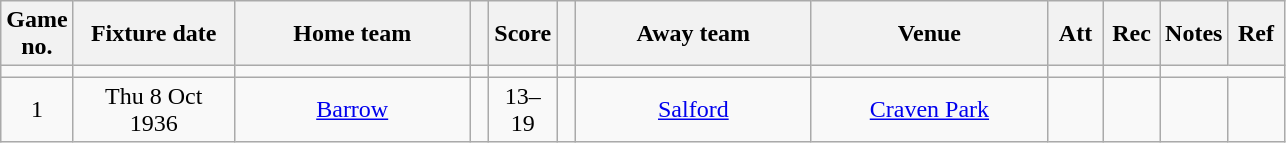<table class="wikitable" style="text-align:center;">
<tr>
<th width=20 abbr="No">Game no.</th>
<th width=100 abbr="Date">Fixture date</th>
<th width=150 abbr="Home team">Home team</th>
<th width=5 abbr="space"></th>
<th width=20 abbr="Score">Score</th>
<th width=5 abbr="space"></th>
<th width=150 abbr="Away team">Away team</th>
<th width=150 abbr="Venue">Venue</th>
<th width=30 abbr="Att">Att</th>
<th width=30 abbr="Rec">Rec</th>
<th width=20 abbr="Notes">Notes</th>
<th width=30 abbr="Ref">Ref</th>
</tr>
<tr>
<td></td>
<td></td>
<td></td>
<td></td>
<td></td>
<td></td>
<td></td>
<td></td>
<td></td>
<td></td>
</tr>
<tr>
<td>1</td>
<td>Thu 8 Oct 1936</td>
<td><a href='#'>Barrow</a></td>
<td></td>
<td>13–19</td>
<td></td>
<td><a href='#'>Salford</a></td>
<td><a href='#'>Craven Park</a></td>
<td></td>
<td></td>
<td></td>
<td></td>
</tr>
</table>
